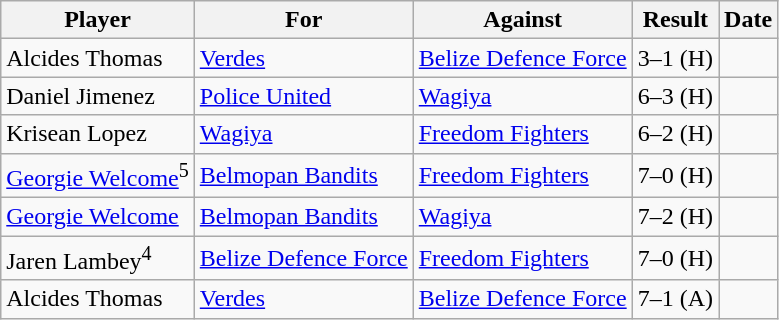<table class="wikitable">
<tr>
<th>Player</th>
<th>For</th>
<th>Against</th>
<th align=center>Result</th>
<th>Date</th>
</tr>
<tr>
<td> Alcides Thomas</td>
<td><a href='#'>Verdes</a></td>
<td><a href='#'>Belize Defence Force</a></td>
<td align="center">3–1 (H)</td>
<td></td>
</tr>
<tr>
<td> Daniel Jimenez</td>
<td><a href='#'>Police United</a></td>
<td><a href='#'>Wagiya</a></td>
<td align="center">6–3 (H)</td>
<td></td>
</tr>
<tr>
<td> Krisean Lopez</td>
<td><a href='#'>Wagiya</a></td>
<td><a href='#'>Freedom Fighters</a></td>
<td align="center">6–2 (H)</td>
<td></td>
</tr>
<tr>
<td> <a href='#'>Georgie Welcome</a><sup>5</sup></td>
<td><a href='#'>Belmopan Bandits</a></td>
<td><a href='#'>Freedom Fighters</a></td>
<td align="center">7–0 (H)</td>
<td></td>
</tr>
<tr>
<td> <a href='#'>Georgie Welcome</a></td>
<td><a href='#'>Belmopan Bandits</a></td>
<td><a href='#'>Wagiya</a></td>
<td align="center">7–2 (H)</td>
<td></td>
</tr>
<tr>
<td> Jaren Lambey<sup>4</sup></td>
<td><a href='#'>Belize Defence Force</a></td>
<td><a href='#'>Freedom Fighters</a></td>
<td align="center">7–0 (H)</td>
<td></td>
</tr>
<tr>
<td> Alcides Thomas</td>
<td><a href='#'>Verdes</a></td>
<td><a href='#'>Belize Defence Force</a></td>
<td align="center">7–1 (A)</td>
<td></td>
</tr>
</table>
